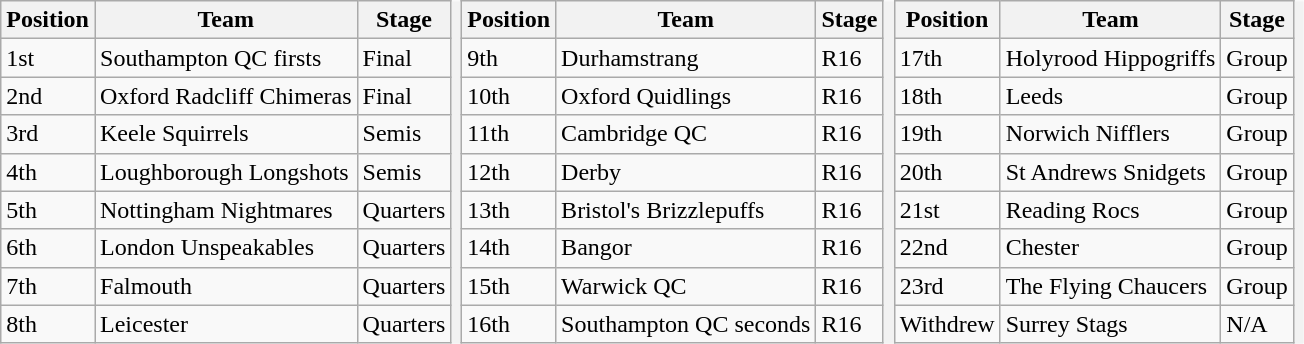<table class="wikitable" style="border: none;">
<tr>
<th>Position</th>
<th>Team</th>
<th>Stage</th>
<th rowspan="10" style="border: none;"></th>
<th>Position</th>
<th>Team</th>
<th>Stage</th>
<th rowspan="10" style="border: none;"></th>
<th>Position</th>
<th>Team</th>
<th>Stage</th>
<th rowspan="10" style="border: none;"></th>
</tr>
<tr>
<td>1st</td>
<td>Southampton QC firsts</td>
<td>Final</td>
<td>9th</td>
<td>Durhamstrang</td>
<td>R16</td>
<td>17th</td>
<td>Holyrood Hippogriffs</td>
<td>Group</td>
</tr>
<tr>
<td>2nd</td>
<td>Oxford Radcliff Chimeras</td>
<td>Final</td>
<td>10th</td>
<td>Oxford Quidlings</td>
<td>R16</td>
<td>18th</td>
<td>Leeds</td>
<td>Group</td>
</tr>
<tr>
<td>3rd</td>
<td>Keele Squirrels</td>
<td>Semis</td>
<td>11th</td>
<td>Cambridge QC</td>
<td>R16</td>
<td>19th</td>
<td>Norwich Nifflers</td>
<td>Group</td>
</tr>
<tr>
<td>4th</td>
<td>Loughborough Longshots</td>
<td>Semis</td>
<td>12th</td>
<td>Derby</td>
<td>R16</td>
<td>20th</td>
<td>St Andrews Snidgets</td>
<td>Group</td>
</tr>
<tr>
<td>5th</td>
<td>Nottingham Nightmares</td>
<td>Quarters</td>
<td>13th</td>
<td>Bristol's Brizzlepuffs</td>
<td>R16</td>
<td>21st</td>
<td>Reading Rocs</td>
<td>Group</td>
</tr>
<tr>
<td>6th</td>
<td>London Unspeakables</td>
<td>Quarters</td>
<td>14th</td>
<td>Bangor</td>
<td>R16</td>
<td>22nd</td>
<td>Chester</td>
<td>Group</td>
</tr>
<tr>
<td>7th</td>
<td>Falmouth</td>
<td>Quarters</td>
<td>15th</td>
<td>Warwick QC</td>
<td>R16</td>
<td>23rd</td>
<td>The Flying Chaucers</td>
<td>Group</td>
</tr>
<tr>
<td>8th</td>
<td>Leicester</td>
<td>Quarters</td>
<td>16th</td>
<td>Southampton QC seconds</td>
<td>R16</td>
<td>Withdrew</td>
<td>Surrey Stags</td>
<td>N/A</td>
</tr>
</table>
